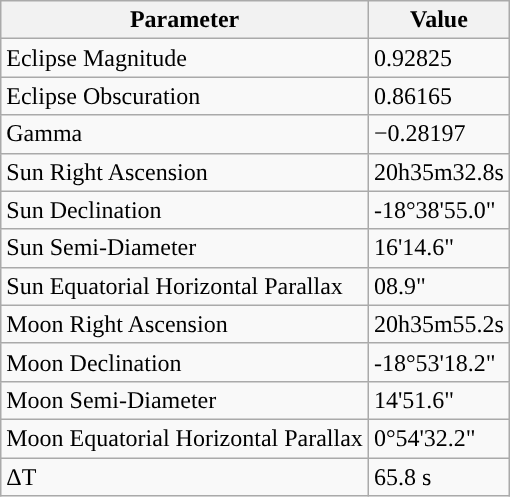<table class="wikitable">
<tr>
<th>Parameter</th>
<th>Value</th>
</tr>
<tr>
<td>Eclipse Magnitude</td>
<td>0.92825</td>
</tr>
<tr>
<td>Eclipse Obscuration</td>
<td>0.86165</td>
</tr>
<tr>
<td>Gamma</td>
<td>−0.28197</td>
</tr>
<tr>
<td>Sun Right Ascension</td>
<td>20h35m32.8s</td>
</tr>
<tr>
<td>Sun Declination</td>
<td>-18°38'55.0"</td>
</tr>
<tr>
<td>Sun Semi-Diameter</td>
<td>16'14.6"</td>
</tr>
<tr>
<td>Sun Equatorial Horizontal Parallax</td>
<td>08.9"</td>
</tr>
<tr>
<td>Moon Right Ascension</td>
<td>20h35m55.2s</td>
</tr>
<tr>
<td>Moon Declination</td>
<td>-18°53'18.2"</td>
</tr>
<tr>
<td>Moon Semi-Diameter</td>
<td>14'51.6"</td>
</tr>
<tr>
<td>Moon Equatorial Horizontal Parallax</td>
<td>0°54'32.2"</td>
</tr>
<tr>
<td>ΔT</td>
<td>65.8 s</td>
</tr>
</table>
